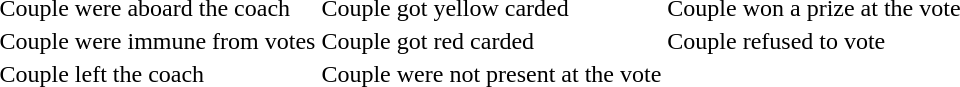<table>
<tr>
<td> Couple were aboard the coach</td>
<td> Couple got yellow carded</td>
<td> Couple won a prize at the vote</td>
</tr>
<tr>
<td> Couple were immune from votes</td>
<td> Couple got red carded</td>
<td> Couple refused to vote</td>
</tr>
<tr>
<td> Couple left the coach</td>
<td> Couple were not present at the vote</td>
</tr>
</table>
